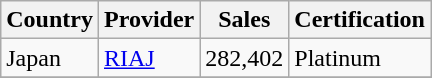<table class="wikitable" border="1">
<tr>
<th>Country</th>
<th>Provider</th>
<th>Sales</th>
<th>Certification</th>
</tr>
<tr>
<td>Japan</td>
<td><a href='#'>RIAJ</a></td>
<td>282,402</td>
<td>Platinum</td>
</tr>
<tr>
</tr>
</table>
